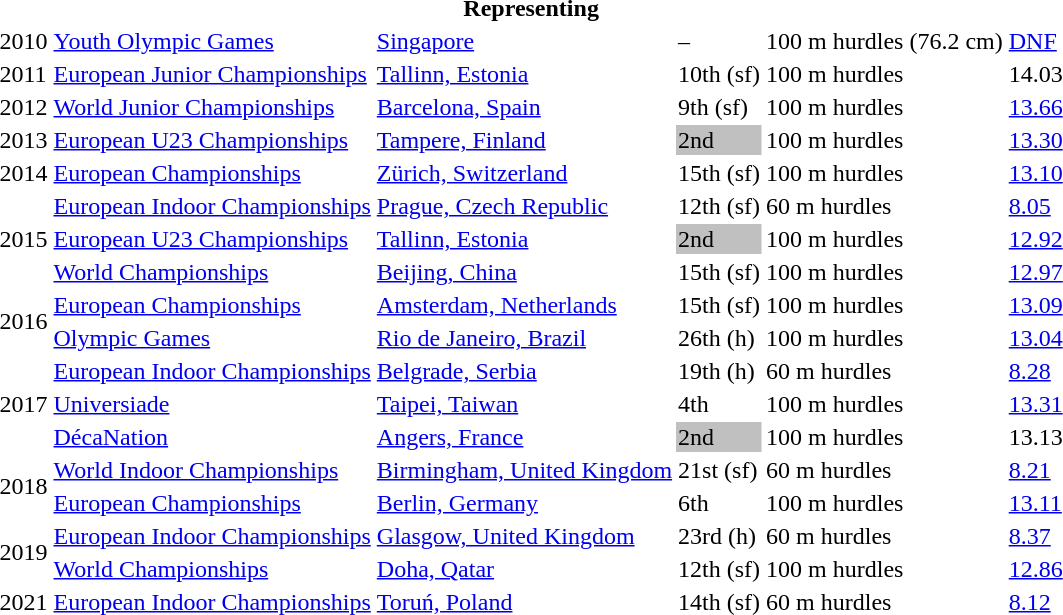<table>
<tr>
<th colspan="6">Representing </th>
</tr>
<tr>
<td>2010</td>
<td><a href='#'>Youth Olympic Games</a></td>
<td><a href='#'>Singapore</a></td>
<td>–</td>
<td>100 m hurdles (76.2 cm)</td>
<td><a href='#'>DNF</a></td>
</tr>
<tr>
<td>2011</td>
<td><a href='#'>European Junior Championships</a></td>
<td><a href='#'>Tallinn, Estonia</a></td>
<td>10th (sf)</td>
<td>100 m hurdles</td>
<td>14.03</td>
</tr>
<tr>
<td>2012</td>
<td><a href='#'>World Junior Championships</a></td>
<td><a href='#'>Barcelona, Spain</a></td>
<td>9th (sf)</td>
<td>100 m hurdles</td>
<td><a href='#'>13.66</a></td>
</tr>
<tr>
<td>2013</td>
<td><a href='#'>European U23 Championships</a></td>
<td><a href='#'>Tampere, Finland</a></td>
<td bgcolor=silver>2nd</td>
<td>100 m hurdles</td>
<td><a href='#'>13.30</a></td>
</tr>
<tr>
<td>2014</td>
<td><a href='#'>European Championships</a></td>
<td><a href='#'>Zürich, Switzerland</a></td>
<td>15th (sf)</td>
<td>100 m hurdles</td>
<td><a href='#'>13.10</a></td>
</tr>
<tr>
<td rowspan=3>2015</td>
<td><a href='#'>European Indoor Championships</a></td>
<td><a href='#'>Prague, Czech Republic</a></td>
<td>12th (sf)</td>
<td>60 m hurdles</td>
<td><a href='#'>8.05</a></td>
</tr>
<tr>
<td><a href='#'>European U23 Championships</a></td>
<td><a href='#'>Tallinn, Estonia</a></td>
<td bgcolor=silver>2nd</td>
<td>100 m hurdles</td>
<td><a href='#'>12.92</a></td>
</tr>
<tr>
<td><a href='#'>World Championships</a></td>
<td><a href='#'>Beijing, China</a></td>
<td>15th (sf)</td>
<td>100 m hurdles</td>
<td><a href='#'>12.97</a></td>
</tr>
<tr>
<td rowspan=2>2016</td>
<td><a href='#'>European Championships</a></td>
<td><a href='#'>Amsterdam, Netherlands</a></td>
<td>15th (sf)</td>
<td>100 m hurdles</td>
<td><a href='#'>13.09</a></td>
</tr>
<tr>
<td><a href='#'>Olympic Games</a></td>
<td><a href='#'>Rio de Janeiro, Brazil</a></td>
<td>26th (h)</td>
<td>100 m hurdles</td>
<td><a href='#'>13.04</a></td>
</tr>
<tr>
<td rowspan=3>2017</td>
<td><a href='#'>European Indoor Championships</a></td>
<td><a href='#'>Belgrade, Serbia</a></td>
<td>19th (h)</td>
<td>60 m hurdles</td>
<td><a href='#'>8.28</a></td>
</tr>
<tr>
<td><a href='#'>Universiade</a></td>
<td><a href='#'>Taipei, Taiwan</a></td>
<td>4th</td>
<td>100 m hurdles</td>
<td><a href='#'>13.31</a></td>
</tr>
<tr>
<td><a href='#'>DécaNation</a></td>
<td><a href='#'>Angers, France</a></td>
<td bgcolor=silver>2nd</td>
<td>100 m hurdles</td>
<td>13.13</td>
</tr>
<tr>
<td rowspan=2>2018</td>
<td><a href='#'>World Indoor Championships</a></td>
<td><a href='#'>Birmingham, United Kingdom</a></td>
<td>21st (sf)</td>
<td>60 m hurdles</td>
<td><a href='#'>8.21</a></td>
</tr>
<tr>
<td><a href='#'>European Championships</a></td>
<td><a href='#'>Berlin, Germany</a></td>
<td>6th</td>
<td>100 m hurdles</td>
<td><a href='#'>13.11</a></td>
</tr>
<tr>
<td rowspan=2>2019</td>
<td><a href='#'>European Indoor Championships</a></td>
<td><a href='#'>Glasgow, United Kingdom</a></td>
<td>23rd (h)</td>
<td>60 m hurdles</td>
<td><a href='#'>8.37</a></td>
</tr>
<tr>
<td><a href='#'>World Championships</a></td>
<td><a href='#'>Doha, Qatar</a></td>
<td>12th (sf)</td>
<td>100 m hurdles</td>
<td><a href='#'>12.86</a></td>
</tr>
<tr>
<td>2021</td>
<td><a href='#'>European Indoor Championships</a></td>
<td><a href='#'>Toruń, Poland</a></td>
<td>14th (sf)</td>
<td>60 m hurdles</td>
<td><a href='#'>8.12</a></td>
</tr>
</table>
